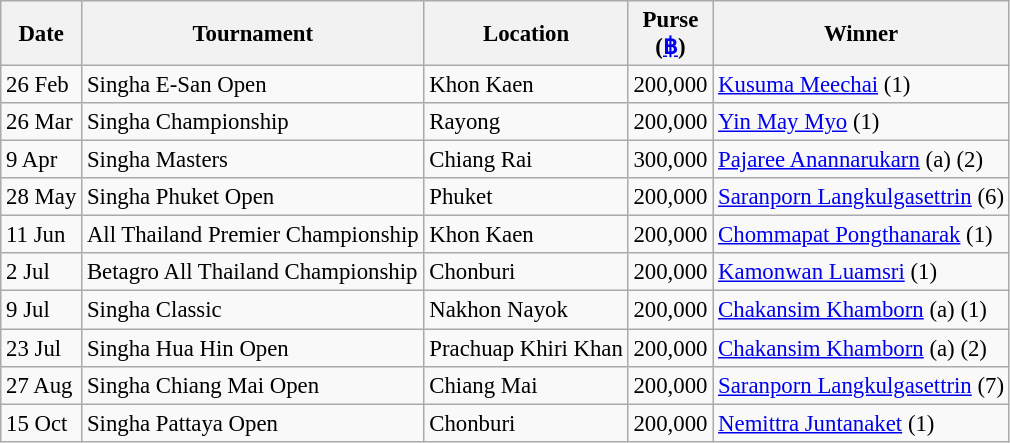<table class="wikitable" style="font-size:95%">
<tr>
<th>Date</th>
<th>Tournament</th>
<th>Location</th>
<th>Purse<br>(<a href='#'>฿</a>)</th>
<th>Winner</th>
</tr>
<tr>
<td>26 Feb</td>
<td>Singha E-San Open</td>
<td>Khon Kaen</td>
<td align="right">200,000</td>
<td> <a href='#'>Kusuma Meechai</a> (1)</td>
</tr>
<tr>
<td>26 Mar</td>
<td>Singha Championship</td>
<td>Rayong</td>
<td align="right">200,000</td>
<td> <a href='#'>Yin May Myo</a> (1)</td>
</tr>
<tr>
<td>9 Apr</td>
<td>Singha Masters</td>
<td>Chiang Rai</td>
<td align="right">300,000</td>
<td> <a href='#'>Pajaree Anannarukarn</a> (a) (2)</td>
</tr>
<tr>
<td>28 May</td>
<td>Singha Phuket Open</td>
<td>Phuket</td>
<td align="right">200,000</td>
<td> <a href='#'>Saranporn Langkulgasettrin</a> (6)</td>
</tr>
<tr>
<td>11 Jun</td>
<td>All Thailand Premier Championship</td>
<td>Khon Kaen</td>
<td align="right">200,000</td>
<td> <a href='#'>Chommapat Pongthanarak</a> (1)</td>
</tr>
<tr>
<td>2 Jul</td>
<td>Betagro All Thailand Championship</td>
<td>Chonburi</td>
<td align="right">200,000</td>
<td> <a href='#'>Kamonwan Luamsri</a> (1)</td>
</tr>
<tr>
<td>9 Jul</td>
<td>Singha Classic</td>
<td>Nakhon Nayok</td>
<td align="right">200,000</td>
<td> <a href='#'>Chakansim Khamborn</a> (a) (1)</td>
</tr>
<tr>
<td>23 Jul</td>
<td>Singha Hua Hin Open</td>
<td>Prachuap Khiri Khan</td>
<td align="right">200,000</td>
<td> <a href='#'>Chakansim Khamborn</a> (a) (2)</td>
</tr>
<tr>
<td>27 Aug</td>
<td>Singha Chiang Mai Open</td>
<td>Chiang Mai</td>
<td align="right">200,000</td>
<td> <a href='#'>Saranporn Langkulgasettrin</a> (7)</td>
</tr>
<tr>
<td>15 Oct</td>
<td>Singha Pattaya Open</td>
<td>Chonburi</td>
<td align="right">200,000</td>
<td> <a href='#'>Nemittra Juntanaket</a> (1)</td>
</tr>
</table>
